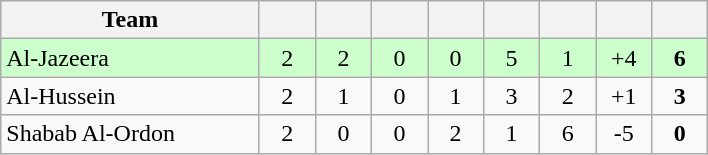<table class="wikitable" style="text-align: center;">
<tr>
<th width="165">Team</th>
<th width="30"></th>
<th width="30"></th>
<th width="30"></th>
<th width="30"></th>
<th width="30"></th>
<th width="30"></th>
<th width="30"></th>
<th width="30"></th>
</tr>
<tr bgcolor="#ccffcc">
<td align="left">Al-Jazeera</td>
<td>2</td>
<td>2</td>
<td>0</td>
<td>0</td>
<td>5</td>
<td>1</td>
<td>+4</td>
<td><strong>6</strong></td>
</tr>
<tr>
<td align="left">Al-Hussein</td>
<td>2</td>
<td>1</td>
<td>0</td>
<td>1</td>
<td>3</td>
<td>2</td>
<td>+1</td>
<td><strong>3</strong></td>
</tr>
<tr>
<td align="left">Shabab Al-Ordon</td>
<td>2</td>
<td>0</td>
<td>0</td>
<td>2</td>
<td>1</td>
<td>6</td>
<td>-5</td>
<td><strong>0</strong></td>
</tr>
</table>
